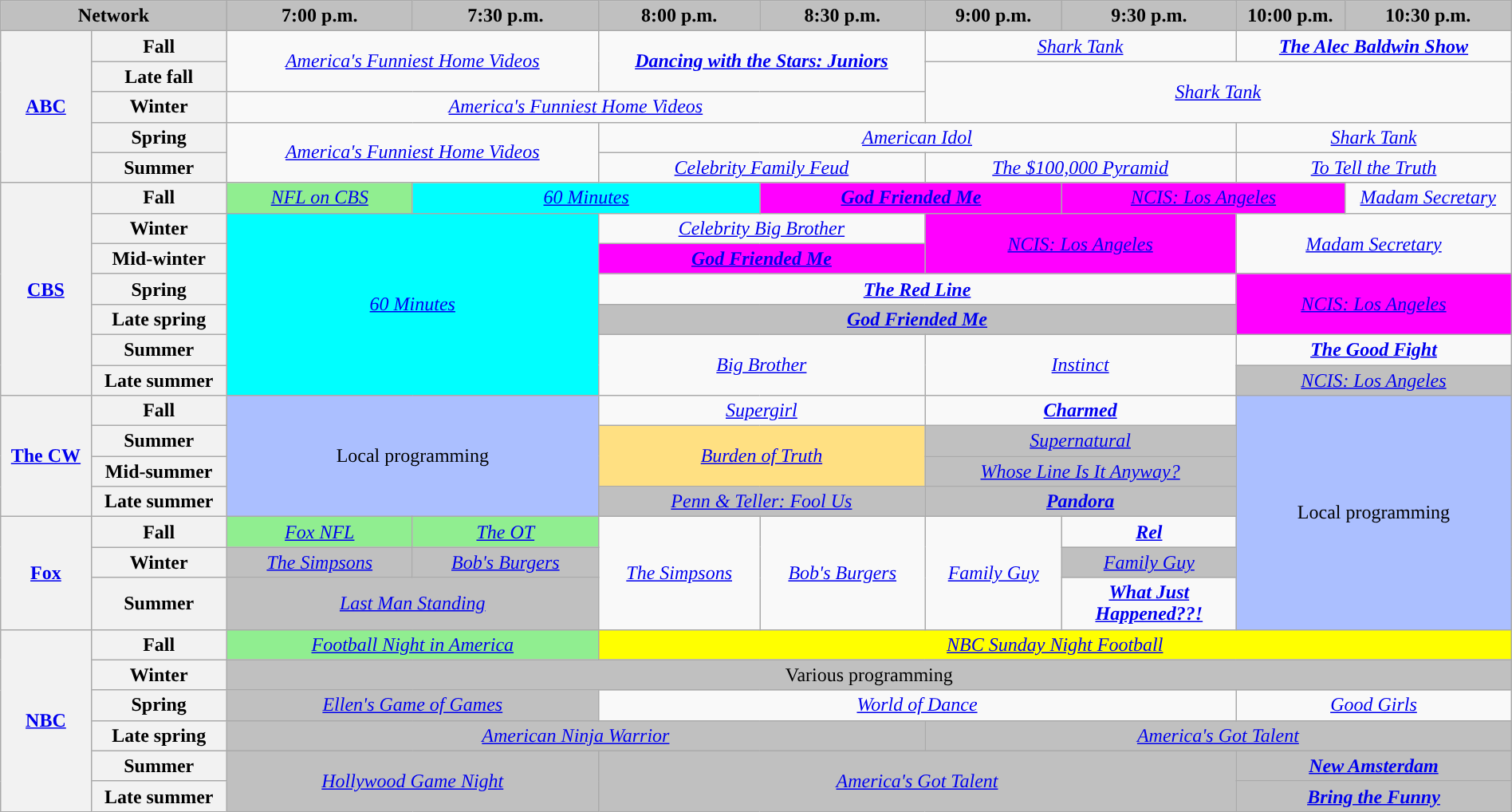<table class="wikitable" style="width:100%;margin-right:0;text-align:center">
<tr>
<th colspan="2" style="background-color:#C0C0C0;text-align:center">Network</th>
<th style="background-color:#C0C0C0;text-align:center;width:12.3%">7:00 p.m.</th>
<th style="background-color:#C0C0C0;text-align:center;width:12.3%">7:30 p.m.</th>
<th style="background-color:#C0C0C0;text-align:center;width:10.7%">8:00 p.m.</th>
<th style="background-color:#C0C0C0;text-align:center;width:10.9%">8:30 p.m.</th>
<th style="background-color:#C0C0C0;text-align:center;width:9.1%">9:00 p.m.</th>
<th style="background-color:#C0C0C0;text-align:center;width:11.5%">9:30 p.m.</th>
<th style="background-color:#C0C0C0;text-align:center">10:00 p.m.</th>
<th style="background-color:#C0C0C0;text-align:center">10:30 p.m.</th>
</tr>
<tr>
<th rowspan="5"><a href='#'>ABC</a></th>
<th>Fall</th>
<td colspan="2" rowspan="2"><em><a href='#'>America's Funniest Home Videos</a></em></td>
<td rowspan="2" colspan="2"><strong><em><a href='#'>Dancing with the Stars: Juniors</a></em></strong></td>
<td colspan="2"><em><a href='#'>Shark Tank</a></em></td>
<td colspan="2"><strong><em><a href='#'>The Alec Baldwin Show</a></em></strong></td>
</tr>
<tr>
<th>Late fall</th>
<td colspan="4" rowspan="2"><em><a href='#'>Shark Tank</a></em></td>
</tr>
<tr>
<th>Winter</th>
<td colspan="4"><em><a href='#'>America's Funniest Home Videos</a></em></td>
</tr>
<tr>
<th>Spring</th>
<td colspan="2" rowspan="2"><em><a href='#'>America's Funniest Home Videos</a></em></td>
<td colspan="4"><em><a href='#'>American Idol</a></em></td>
<td colspan="2"><em><a href='#'>Shark Tank</a></em></td>
</tr>
<tr>
<th>Summer</th>
<td colspan="2"><em><a href='#'>Celebrity Family Feud</a></em></td>
<td colspan="2"><em><a href='#'>The $100,000 Pyramid</a></em></td>
<td colspan="2"><em><a href='#'>To Tell the Truth</a></em></td>
</tr>
<tr>
<th rowspan="7"><a href='#'>CBS</a></th>
<th>Fall</th>
<td style="background:lightgreen"><em><a href='#'>NFL on CBS</a></em> </td>
<td colspan="2" style="background:cyan;"><em><a href='#'>60 Minutes</a></em> </td>
<td colspan="2" style="background:#FF00FF;"><strong><em><a href='#'>God Friended Me</a></em></strong> </td>
<td colspan="2" style="background:#FF00FF;"><em><a href='#'>NCIS: Los Angeles</a></em> </td>
<td><em><a href='#'>Madam Secretary</a></em><br></td>
</tr>
<tr>
<th>Winter</th>
<td rowspan="6" colspan="2" style="background:cyan;"><em><a href='#'>60 Minutes</a></em> </td>
<td colspan="2"><em><a href='#'>Celebrity Big Brother</a></em></td>
<td rowspan="2" colspan="2" style="background:#FF00FF;"><em><a href='#'>NCIS: Los Angeles</a></em> </td>
<td rowspan="2" colspan="2"><em><a href='#'>Madam Secretary</a></em></td>
</tr>
<tr>
<th>Mid-winter</th>
<td colspan="2" style="background:#FF00FF;"><strong><em><a href='#'>God Friended Me</a></em></strong> </td>
</tr>
<tr>
<th>Spring</th>
<td colspan="4"><strong><em><a href='#'>The Red Line</a></em></strong></td>
<td rowspan="2" colspan="2" style="background:#FF00FF;"><em><a href='#'>NCIS: Los Angeles</a></em> </td>
</tr>
<tr>
<th>Late spring</th>
<td colspan="4" style="background:#C0C0C0;"><strong><em><a href='#'>God Friended Me</a></em></strong> </td>
</tr>
<tr>
<th>Summer</th>
<td rowspan="2" colspan="2"><em><a href='#'>Big Brother</a></em></td>
<td rowspan="2" colspan="2"><em><a href='#'>Instinct</a></em></td>
<td colspan="2"><strong><em><a href='#'>The Good Fight</a></em></strong></td>
</tr>
<tr>
<th>Late summer</th>
<td colspan="2" style="background:#C0C0C0;"><em><a href='#'>NCIS: Los Angeles</a></em> </td>
</tr>
<tr>
<th rowspan="4"><a href='#'>The CW</a></th>
<th>Fall</th>
<td style="background:#abbfff;" rowspan="4" colspan="2">Local programming</td>
<td colspan="2"><em><a href='#'>Supergirl</a></em></td>
<td colspan="2"><strong><em><a href='#'>Charmed</a></em></strong></td>
<td colspan="2" rowspan="7" style="background:#abbfff;">Local programming</td>
</tr>
<tr>
<th>Summer</th>
<td rowspan="2" colspan="2" style="background:#FFE082;"><em><a href='#'>Burden of Truth</a></em></td>
<td colspan="2" style="background:#C0C0C0;"><em><a href='#'>Supernatural</a></em> </td>
</tr>
<tr>
<th>Mid-summer</th>
<td colspan="2" style="background:#C0C0C0;"><em><a href='#'>Whose Line Is It Anyway?</a></em> </td>
</tr>
<tr>
<th>Late summer</th>
<td colspan="2" style="background:#C0C0C0;"><em><a href='#'>Penn & Teller: Fool Us</a></em> </td>
<td colspan="2" style="background:#C0C0C0;"><strong><em><a href='#'>Pandora</a></em></strong> </td>
</tr>
<tr>
<th rowspan="3"><a href='#'>Fox</a></th>
<th>Fall</th>
<td style="background:lightgreen"><em><a href='#'>Fox NFL</a></em> </td>
<td style="background:lightgreen"><em><a href='#'>The OT</a></em></td>
<td rowspan="3"><em><a href='#'>The Simpsons</a></em></td>
<td rowspan="3"><em><a href='#'>Bob's Burgers</a></em></td>
<td rowspan="3"><em><a href='#'>Family Guy</a></em></td>
<td><strong><em><a href='#'>Rel</a></em></strong></td>
</tr>
<tr>
<th>Winter</th>
<td style="background:#C0C0C0;"><em><a href='#'>The Simpsons</a></em> </td>
<td style="background:#C0C0C0;"><em><a href='#'>Bob's Burgers</a></em> </td>
<td style="background:#C0C0C0;"><em><a href='#'>Family Guy</a></em> </td>
</tr>
<tr>
<th>Summer</th>
<td colspan="2" style="background:#C0C0C0;"><em><a href='#'>Last Man Standing</a></em> </td>
<td><strong><em><a href='#'>What Just Happened??!</a></em></strong></td>
</tr>
<tr>
<th rowspan="6"><a href='#'>NBC</a></th>
<th>Fall</th>
<td colspan="2" style="background:lightgreen"><em><a href='#'>Football Night in America</a></em></td>
<td colspan="6" style="background:#FFFF00;"><em><a href='#'>NBC Sunday Night Football</a></em>   </td>
</tr>
<tr>
<th>Winter</th>
<td colspan="8" style="background:#C0C0C0;">Various programming</td>
</tr>
<tr>
<th>Spring</th>
<td colspan="2" style="background:#C0C0C0;"><em><a href='#'>Ellen's Game of Games</a></em> </td>
<td colspan="4"><em><a href='#'>World of Dance</a></em></td>
<td colspan="2"><em><a href='#'>Good Girls</a></em></td>
</tr>
<tr>
<th>Late spring</th>
<td colspan="4" style="background:#C0C0C0;"><em><a href='#'>American Ninja Warrior</a></em> </td>
<td colspan="4" style="background:#C0C0C0;"><em><a href='#'>America's Got Talent</a></em> </td>
</tr>
<tr>
<th>Summer</th>
<td rowspan="2" colspan="2" style="background:#C0C0C0;"><em><a href='#'>Hollywood Game Night</a></em> </td>
<td rowspan="2" colspan="4" style="background:#C0C0C0;"><em><a href='#'>America's Got Talent</a></em> </td>
<td colspan="2" style="background:#C0C0C0;"><strong><em><a href='#'>New Amsterdam</a></em></strong> </td>
</tr>
<tr>
<th>Late summer</th>
<td colspan="2" style="background:#C0C0C0;"><strong><em><a href='#'>Bring the Funny</a></em></strong> </td>
</tr>
</table>
